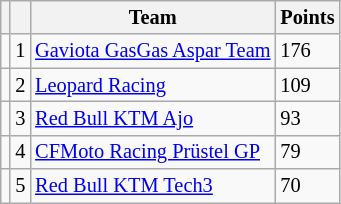<table class="wikitable" style="font-size: 85%;">
<tr>
<th></th>
<th></th>
<th>Team</th>
<th>Points</th>
</tr>
<tr>
<td></td>
<td align=center>1</td>
<td> <a href='#'>Gaviota GasGas Aspar Team</a></td>
<td align=left>176</td>
</tr>
<tr>
<td></td>
<td align=center>2</td>
<td> <a href='#'>Leopard Racing</a></td>
<td align=left>109</td>
</tr>
<tr>
<td></td>
<td align=center>3</td>
<td> <a href='#'>Red Bull KTM Ajo</a></td>
<td align=left>93</td>
</tr>
<tr>
<td></td>
<td align=center>4</td>
<td> <a href='#'>CFMoto Racing Prüstel GP</a></td>
<td align=left>79</td>
</tr>
<tr>
<td></td>
<td align=center>5</td>
<td> <a href='#'>Red Bull KTM Tech3</a></td>
<td align=left>70</td>
</tr>
</table>
